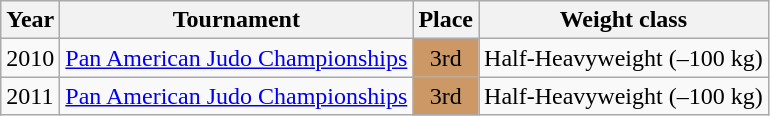<table class=wikitable>
<tr>
<th>Year</th>
<th>Tournament</th>
<th>Place</th>
<th>Weight class</th>
</tr>
<tr>
<td>2010</td>
<td><a href='#'>Pan American Judo Championships</a></td>
<td bgcolor="cc9966" align="center">3rd</td>
<td>Half-Heavyweight (–100 kg)</td>
</tr>
<tr>
<td>2011</td>
<td><a href='#'>Pan American Judo Championships</a></td>
<td bgcolor="cc9966" align="center">3rd</td>
<td>Half-Heavyweight (–100 kg)</td>
</tr>
</table>
